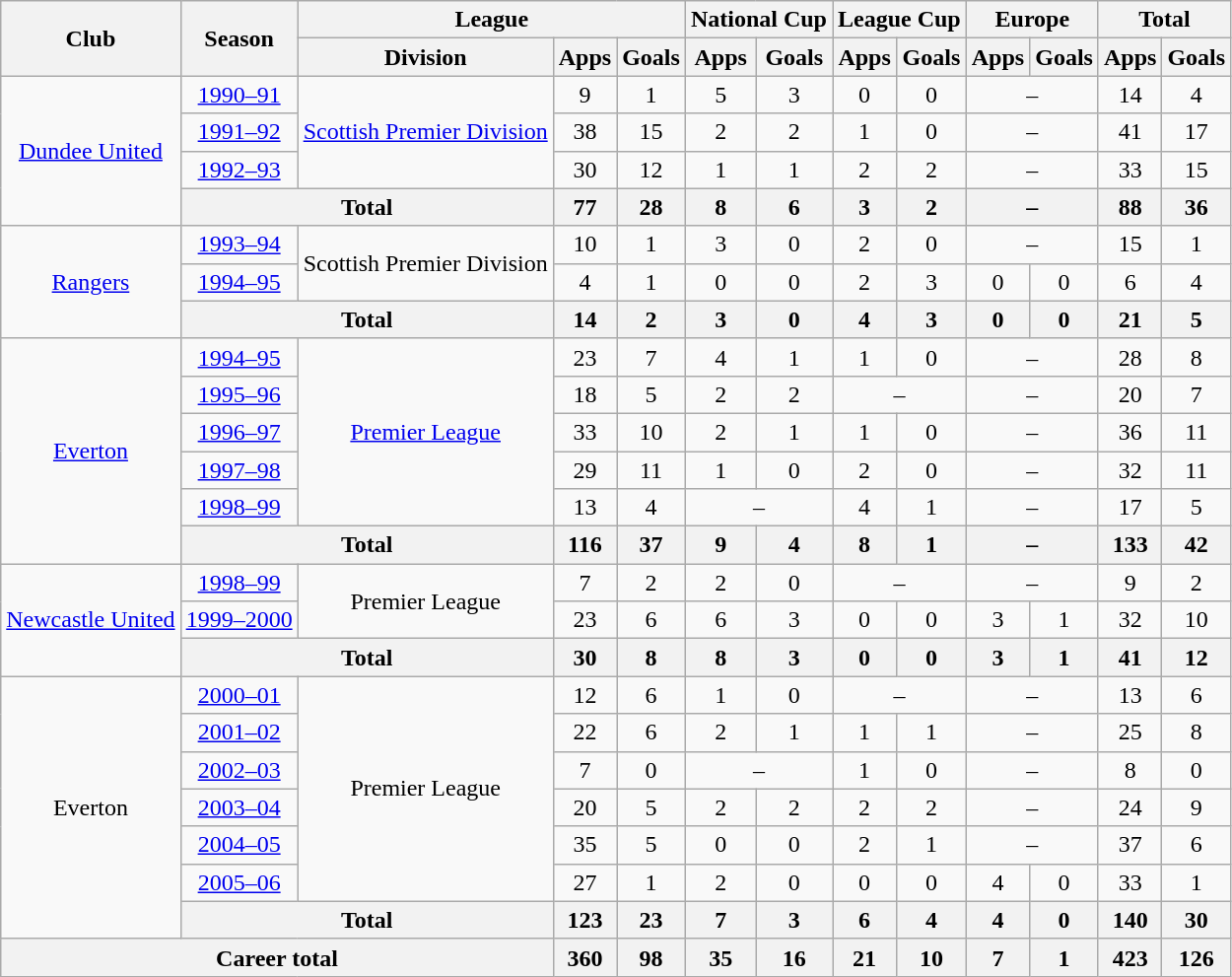<table class=wikitable style=text-align:center>
<tr>
<th rowspan="2">Club</th>
<th rowspan="2">Season</th>
<th colspan="3">League</th>
<th colspan="2">National Cup</th>
<th colspan="2">League Cup</th>
<th colspan="2">Europe</th>
<th colspan="2">Total</th>
</tr>
<tr>
<th>Division</th>
<th>Apps</th>
<th>Goals</th>
<th>Apps</th>
<th>Goals</th>
<th>Apps</th>
<th>Goals</th>
<th>Apps</th>
<th>Goals</th>
<th>Apps</th>
<th>Goals</th>
</tr>
<tr>
<td rowspan="4"><a href='#'>Dundee United</a></td>
<td><a href='#'>1990–91</a></td>
<td rowspan="3"><a href='#'>Scottish Premier Division</a></td>
<td>9</td>
<td>1</td>
<td>5</td>
<td>3</td>
<td>0</td>
<td>0</td>
<td colspan="2">–</td>
<td>14</td>
<td>4</td>
</tr>
<tr>
<td><a href='#'>1991–92</a></td>
<td>38</td>
<td>15</td>
<td>2</td>
<td>2</td>
<td>1</td>
<td>0</td>
<td colspan="2">–</td>
<td>41</td>
<td>17</td>
</tr>
<tr>
<td><a href='#'>1992–93</a></td>
<td>30</td>
<td>12</td>
<td>1</td>
<td>1</td>
<td>2</td>
<td>2</td>
<td colspan="2">–</td>
<td>33</td>
<td>15</td>
</tr>
<tr>
<th colspan="2">Total</th>
<th>77</th>
<th>28</th>
<th>8</th>
<th>6</th>
<th>3</th>
<th>2</th>
<th colspan="2">–</th>
<th>88</th>
<th>36</th>
</tr>
<tr>
<td rowspan="3"><a href='#'>Rangers</a></td>
<td><a href='#'>1993–94</a></td>
<td rowspan="2">Scottish Premier Division</td>
<td>10</td>
<td>1</td>
<td>3</td>
<td>0</td>
<td>2</td>
<td>0</td>
<td colspan="2">–</td>
<td>15</td>
<td>1</td>
</tr>
<tr>
<td><a href='#'>1994–95</a></td>
<td>4</td>
<td>1</td>
<td>0</td>
<td>0</td>
<td>2</td>
<td>3</td>
<td>0</td>
<td>0</td>
<td>6</td>
<td>4</td>
</tr>
<tr>
<th colspan="2">Total</th>
<th>14</th>
<th>2</th>
<th>3</th>
<th>0</th>
<th>4</th>
<th>3</th>
<th>0</th>
<th>0</th>
<th>21</th>
<th>5</th>
</tr>
<tr>
<td rowspan="6"><a href='#'>Everton</a></td>
<td><a href='#'>1994–95</a></td>
<td rowspan="5"><a href='#'>Premier League</a></td>
<td>23</td>
<td>7</td>
<td>4</td>
<td>1</td>
<td>1</td>
<td>0</td>
<td colspan="2">–</td>
<td>28</td>
<td>8</td>
</tr>
<tr>
<td><a href='#'>1995–96</a></td>
<td>18</td>
<td>5</td>
<td>2</td>
<td>2</td>
<td colspan="2">–</td>
<td colspan="2">–</td>
<td>20</td>
<td>7</td>
</tr>
<tr>
<td><a href='#'>1996–97</a></td>
<td>33</td>
<td>10</td>
<td>2</td>
<td>1</td>
<td>1</td>
<td>0</td>
<td colspan="2">–</td>
<td>36</td>
<td>11</td>
</tr>
<tr>
<td><a href='#'>1997–98</a></td>
<td>29</td>
<td>11</td>
<td>1</td>
<td>0</td>
<td>2</td>
<td>0</td>
<td colspan="2">–</td>
<td>32</td>
<td>11</td>
</tr>
<tr>
<td><a href='#'>1998–99</a></td>
<td>13</td>
<td>4</td>
<td colspan="2">–</td>
<td>4</td>
<td>1</td>
<td colspan="2">–</td>
<td>17</td>
<td>5</td>
</tr>
<tr>
<th colspan="2">Total</th>
<th>116</th>
<th>37</th>
<th>9</th>
<th>4</th>
<th>8</th>
<th>1</th>
<th colspan="2">–</th>
<th>133</th>
<th>42</th>
</tr>
<tr>
<td rowspan="3"><a href='#'>Newcastle United</a></td>
<td><a href='#'>1998–99</a></td>
<td rowspan="2">Premier League</td>
<td>7</td>
<td>2</td>
<td>2</td>
<td>0</td>
<td colspan="2">–</td>
<td colspan="2">–</td>
<td>9</td>
<td>2</td>
</tr>
<tr>
<td><a href='#'>1999–2000</a></td>
<td>23</td>
<td>6</td>
<td>6</td>
<td>3</td>
<td>0</td>
<td>0</td>
<td>3</td>
<td>1</td>
<td>32</td>
<td>10</td>
</tr>
<tr>
<th colspan="2">Total</th>
<th>30</th>
<th>8</th>
<th>8</th>
<th>3</th>
<th>0</th>
<th>0</th>
<th>3</th>
<th>1</th>
<th>41</th>
<th>12</th>
</tr>
<tr>
<td rowspan="7">Everton</td>
<td><a href='#'>2000–01</a></td>
<td rowspan="6">Premier League</td>
<td>12</td>
<td>6</td>
<td>1</td>
<td>0</td>
<td colspan="2">–</td>
<td colspan="2">–</td>
<td>13</td>
<td>6</td>
</tr>
<tr>
<td><a href='#'>2001–02</a></td>
<td>22</td>
<td>6</td>
<td>2</td>
<td>1</td>
<td>1</td>
<td>1</td>
<td colspan="2">–</td>
<td>25</td>
<td>8</td>
</tr>
<tr>
<td><a href='#'>2002–03</a></td>
<td>7</td>
<td>0</td>
<td colspan="2">–</td>
<td>1</td>
<td>0</td>
<td colspan="2">–</td>
<td>8</td>
<td>0</td>
</tr>
<tr>
<td><a href='#'>2003–04</a></td>
<td>20</td>
<td>5</td>
<td>2</td>
<td>2</td>
<td>2</td>
<td>2</td>
<td colspan="2">–</td>
<td>24</td>
<td>9</td>
</tr>
<tr>
<td><a href='#'>2004–05</a></td>
<td>35</td>
<td>5</td>
<td>0</td>
<td>0</td>
<td>2</td>
<td>1</td>
<td colspan="2">–</td>
<td>37</td>
<td>6</td>
</tr>
<tr>
<td><a href='#'>2005–06</a></td>
<td>27</td>
<td>1</td>
<td>2</td>
<td>0</td>
<td>0</td>
<td>0</td>
<td>4</td>
<td>0</td>
<td>33</td>
<td>1</td>
</tr>
<tr>
<th colspan="2">Total</th>
<th>123</th>
<th>23</th>
<th>7</th>
<th>3</th>
<th>6</th>
<th>4</th>
<th>4</th>
<th>0</th>
<th>140</th>
<th>30</th>
</tr>
<tr>
<th colspan="3">Career total</th>
<th>360</th>
<th>98</th>
<th>35</th>
<th>16</th>
<th>21</th>
<th>10</th>
<th>7</th>
<th>1</th>
<th>423</th>
<th>126</th>
</tr>
</table>
